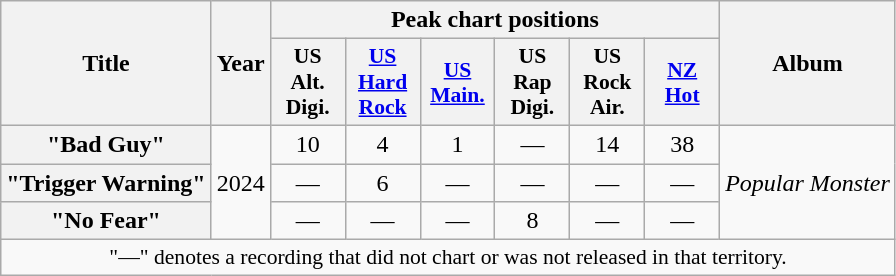<table class="wikitable plainrowheaders" style="text-align:center;">
<tr>
<th scope="col" rowspan="2">Title</th>
<th scope="col" rowspan="2">Year</th>
<th scope="col" colspan="6">Peak chart positions</th>
<th scope="col" rowspan="2">Album</th>
</tr>
<tr>
<th scope="col" style="width:3em;font-size:90%;">US Alt. Digi.</th>
<th scope="col" style="width:3em;font-size:90%;"><a href='#'>US Hard Rock</a><br></th>
<th scope="col" style="width:3em;font-size:90%;"><a href='#'>US<br> Main.</a><br></th>
<th scope="col" style="width:3em;font-size:90%;">US Rap Digi.<br></th>
<th scope="col" style="width:3em;font-size:90%;">US Rock Air.</th>
<th scope="col" style="width:3em;font-size:90%;"><a href='#'>NZ<br>Hot</a><br></th>
</tr>
<tr>
<th scope="row">"Bad Guy"<br></th>
<td rowspan="3">2024</td>
<td>10</td>
<td>4</td>
<td>1</td>
<td>—</td>
<td>14</td>
<td>38</td>
<td rowspan="3"><em>Popular Monster</em></td>
</tr>
<tr>
<th scope="row">"Trigger Warning"</th>
<td>—</td>
<td>6</td>
<td>—</td>
<td>—</td>
<td>—</td>
<td>—</td>
</tr>
<tr>
<th scope="row">"No Fear"</th>
<td>—</td>
<td>—</td>
<td>—</td>
<td>8</td>
<td>—</td>
<td>—</td>
</tr>
<tr>
<td colspan="9" style="font-size:90%">"—" denotes a recording that did not chart or was not released in that territory.</td>
</tr>
</table>
